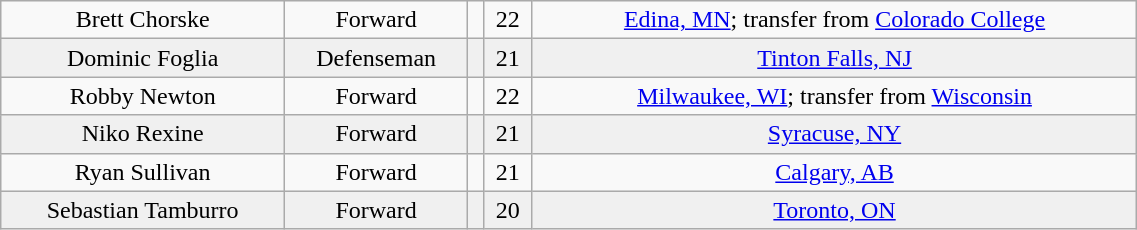<table class="wikitable" width="60%">
<tr align="center" bgcolor="">
<td>Brett Chorske</td>
<td>Forward</td>
<td></td>
<td>22</td>
<td><a href='#'>Edina, MN</a>; transfer from <a href='#'>Colorado College</a></td>
</tr>
<tr align="center" bgcolor="f0f0f0">
<td>Dominic Foglia</td>
<td>Defenseman</td>
<td></td>
<td>21</td>
<td><a href='#'>Tinton Falls, NJ</a></td>
</tr>
<tr align="center" bgcolor="">
<td>Robby Newton</td>
<td>Forward</td>
<td></td>
<td>22</td>
<td><a href='#'>Milwaukee, WI</a>; transfer from <a href='#'>Wisconsin</a></td>
</tr>
<tr align="center" bgcolor="f0f0f0">
<td>Niko Rexine</td>
<td>Forward</td>
<td></td>
<td>21</td>
<td><a href='#'>Syracuse, NY</a></td>
</tr>
<tr align="center" bgcolor="">
<td>Ryan Sullivan</td>
<td>Forward</td>
<td></td>
<td>21</td>
<td><a href='#'>Calgary, AB</a></td>
</tr>
<tr align="center" bgcolor="f0f0f0">
<td>Sebastian Tamburro</td>
<td>Forward</td>
<td></td>
<td>20</td>
<td><a href='#'>Toronto, ON</a></td>
</tr>
</table>
